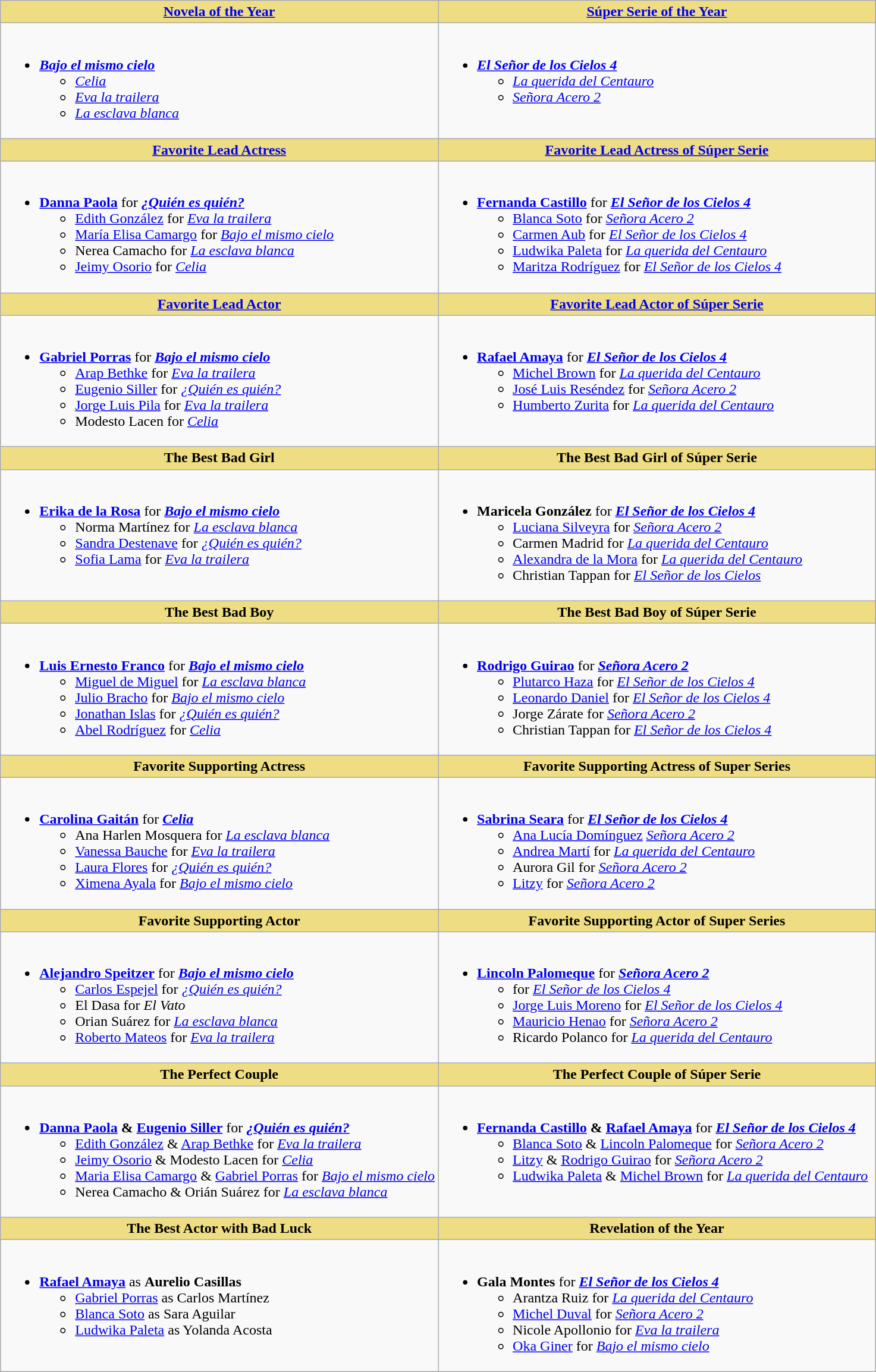<table class=wikitable>
<tr>
<th style="background:#EEDD82; width:50%"><a href='#'>Novela of the Year</a></th>
<th style="background:#EEDD82; width:50%"><a href='#'>Súper Serie of the Year</a></th>
</tr>
<tr>
<td valign="top"><br><ul><li><strong><em><a href='#'>Bajo el mismo cielo</a></em></strong><ul><li><em><a href='#'>Celia</a></em></li><li><em><a href='#'>Eva la trailera</a></em></li><li><em><a href='#'>La esclava blanca</a></em></li></ul></li></ul></td>
<td valign="top"><br><ul><li><strong><em><a href='#'>El Señor de los Cielos 4</a></em></strong><ul><li><em><a href='#'>La querida del Centauro</a></em></li><li><em><a href='#'>Señora Acero 2</a></em></li></ul></li></ul></td>
</tr>
<tr>
<th style="background:#EEDD82; width:50%"><a href='#'>Favorite Lead Actress</a></th>
<th style="background:#EEDD82; width:50%"><a href='#'>Favorite Lead Actress of Súper Serie</a></th>
</tr>
<tr>
<td valign="top"><br><ul><li><strong><a href='#'>Danna Paola</a></strong> for <strong><em><a href='#'>¿Quién es quién?</a></em></strong><ul><li><a href='#'>Edith González</a> for <em><a href='#'>Eva la trailera</a></em></li><li><a href='#'>María Elisa Camargo</a> for <em><a href='#'>Bajo el mismo cielo</a></em></li><li>Nerea Camacho for <em><a href='#'>La esclava blanca</a></em></li><li><a href='#'>Jeimy Osorio</a> for <em><a href='#'>Celia</a></em></li></ul></li></ul></td>
<td valign="top"><br><ul><li><strong><a href='#'>Fernanda Castillo</a></strong> for <strong><em><a href='#'>El Señor de los Cielos 4</a></em></strong><ul><li><a href='#'>Blanca Soto</a> for <em><a href='#'>Señora Acero 2</a></em></li><li><a href='#'>Carmen Aub</a> for <em><a href='#'>El Señor de los Cielos 4</a></em></li><li><a href='#'>Ludwika Paleta</a> for <em><a href='#'>La querida del Centauro</a></em></li><li><a href='#'>Maritza Rodríguez</a> for <em><a href='#'>El Señor de los Cielos 4</a></em></li></ul></li></ul></td>
</tr>
<tr>
<th style="background:#EEDD82; width:50%"><a href='#'>Favorite Lead Actor</a></th>
<th style="background:#EEDD82; width:50%"><a href='#'>Favorite Lead Actor of Súper Serie</a></th>
</tr>
<tr>
<td valign="top"><br><ul><li><strong><a href='#'>Gabriel Porras</a></strong> for <strong><em><a href='#'>Bajo el mismo cielo</a></em></strong><ul><li><a href='#'>Arap Bethke</a> for <em><a href='#'>Eva la trailera</a></em></li><li><a href='#'>Eugenio Siller</a> for <em><a href='#'>¿Quién es quién?</a></em></li><li><a href='#'>Jorge Luis Pila</a> for <em><a href='#'>Eva la trailera</a></em></li><li>Modesto Lacen for <em><a href='#'>Celia</a></em></li></ul></li></ul></td>
<td valign="top"><br><ul><li><strong><a href='#'>Rafael Amaya</a></strong> for <strong><em><a href='#'>El Señor de los Cielos 4</a></em></strong><ul><li><a href='#'>Michel Brown</a> for <em><a href='#'>La querida del Centauro</a></em></li><li><a href='#'>José Luis Reséndez</a> for <em><a href='#'>Señora Acero 2</a></em></li><li><a href='#'>Humberto Zurita</a> for <em><a href='#'>La querida del Centauro</a></em></li></ul></li></ul></td>
</tr>
<tr>
<th style="background:#EEDD82; width:50%">The Best Bad Girl</th>
<th style="background:#EEDD82; width:50%">The Best Bad Girl of Súper Serie</th>
</tr>
<tr>
<td valign="top"><br><ul><li><strong><a href='#'>Erika de la Rosa</a></strong> for <strong><em><a href='#'>Bajo el mismo cielo</a></em></strong><ul><li>Norma Martínez for <em><a href='#'>La esclava blanca</a></em></li><li><a href='#'>Sandra Destenave</a> for <em><a href='#'>¿Quién es quién?</a></em></li><li><a href='#'>Sofia Lama</a> for <em><a href='#'>Eva la trailera</a></em></li></ul></li></ul></td>
<td valign="top"><br><ul><li><strong>Maricela González</strong> for <strong><em><a href='#'>El Señor de los Cielos 4</a></em></strong><ul><li><a href='#'>Luciana Silveyra</a> for <em><a href='#'>Señora Acero 2</a></em></li><li>Carmen Madrid for <em><a href='#'>La querida del Centauro</a></em></li><li><a href='#'>Alexandra de la Mora</a> for <em><a href='#'>La querida del Centauro</a></em></li><li>Christian Tappan for <em><a href='#'>El Señor de los Cielos</a></em></li></ul></li></ul></td>
</tr>
<tr>
<th style="background:#EEDD82; width:50%">The Best Bad Boy</th>
<th style="background:#EEDD82; width:50%">The Best Bad Boy of Súper Serie</th>
</tr>
<tr>
<td valign="top"><br><ul><li><strong><a href='#'>Luis Ernesto Franco</a></strong> for <strong><em><a href='#'>Bajo el mismo cielo</a></em></strong><ul><li><a href='#'>Miguel de Miguel</a> for <em><a href='#'>La esclava blanca</a></em></li><li><a href='#'>Julio Bracho</a> for <em><a href='#'>Bajo el mismo cielo</a></em></li><li><a href='#'>Jonathan Islas</a> for <em><a href='#'>¿Quién es quién?</a></em></li><li><a href='#'>Abel Rodríguez</a> for <em><a href='#'>Celia</a></em></li></ul></li></ul></td>
<td valign="top"><br><ul><li><strong><a href='#'>Rodrigo Guirao</a></strong> for <strong><em><a href='#'>Señora Acero 2</a></em></strong><ul><li><a href='#'>Plutarco Haza</a> for <em><a href='#'>El Señor de los Cielos 4</a></em></li><li><a href='#'>Leonardo Daniel</a> for <em><a href='#'>El Señor de los Cielos 4</a></em></li><li>Jorge Zárate for <em><a href='#'>Señora Acero 2</a></em></li><li>Christian Tappan for <em><a href='#'>El Señor de los Cielos 4</a></em></li></ul></li></ul></td>
</tr>
<tr>
<th style="background:#EEDD82; width:50%">Favorite Supporting Actress</th>
<th style="background:#EEDD82; width:50%">Favorite Supporting Actress of Super Series</th>
</tr>
<tr>
<td valign="top"><br><ul><li><strong><a href='#'>Carolina Gaitán</a></strong> for <strong><em><a href='#'>Celia</a></em></strong><ul><li>Ana Harlen Mosquera for <em><a href='#'>La esclava blanca</a></em></li><li><a href='#'>Vanessa Bauche</a> for <em><a href='#'>Eva la trailera</a></em></li><li><a href='#'>Laura Flores</a> for <em><a href='#'>¿Quién es quién?</a></em></li><li><a href='#'>Ximena Ayala</a> for <em><a href='#'>Bajo el mismo cielo</a></em></li></ul></li></ul></td>
<td valign="top"><br><ul><li><strong><a href='#'>Sabrina Seara</a></strong> for <strong><em><a href='#'>El Señor de los Cielos 4</a></em></strong><ul><li><a href='#'>Ana Lucía Domínguez</a> <em><a href='#'>Señora Acero 2</a></em></li><li><a href='#'>Andrea Martí</a> for <em><a href='#'>La querida del Centauro</a></em></li><li>Aurora Gil for <em><a href='#'>Señora Acero 2</a></em></li><li><a href='#'>Litzy</a> for <em><a href='#'>Señora Acero 2</a></em></li></ul></li></ul></td>
</tr>
<tr>
<th style="background:#EEDD82; width:50%">Favorite Supporting Actor</th>
<th style="background:#EEDD82; width:50%">Favorite Supporting Actor of Super Series</th>
</tr>
<tr>
<td valign="top"><br><ul><li><strong><a href='#'>Alejandro Speitzer</a></strong> for <strong><em><a href='#'>Bajo el mismo cielo</a></em></strong><ul><li><a href='#'>Carlos Espejel</a> for <em><a href='#'>¿Quién es quién?</a></em></li><li>El Dasa for <em>El Vato</em></li><li>Orian Suárez for <em><a href='#'>La esclava blanca</a></em></li><li><a href='#'>Roberto Mateos</a> for <em><a href='#'>Eva la trailera</a></em></li></ul></li></ul></td>
<td valign="top"><br><ul><li><strong><a href='#'>Lincoln Palomeque</a></strong> for <strong><em><a href='#'>Señora Acero 2</a></em></strong><ul><li> for <em><a href='#'>El Señor de los Cielos 4</a></em></li><li><a href='#'>Jorge Luis Moreno</a> for <em><a href='#'>El Señor de los Cielos 4</a></em></li><li><a href='#'>Mauricio Henao</a> for <em><a href='#'>Señora Acero 2</a></em></li><li>Ricardo Polanco for <em><a href='#'>La querida del Centauro</a></em></li></ul></li></ul></td>
</tr>
<tr>
<th style="background:#EEDD82; width:50%">The Perfect Couple</th>
<th style="background:#EEDD82; width:50%">The Perfect Couple of Súper Serie</th>
</tr>
<tr>
<td valign="top"><br><ul><li><strong><a href='#'>Danna Paola</a> & <a href='#'>Eugenio Siller</a></strong> for <strong><em><a href='#'>¿Quién es quién?</a></em></strong><ul><li><a href='#'>Edith González</a> & <a href='#'>Arap Bethke</a> for <em><a href='#'>Eva la trailera</a></em></li><li><a href='#'>Jeimy Osorio</a> & Modesto Lacen for <em><a href='#'>Celia</a></em></li><li><a href='#'>Maria Elisa Camargo</a> & <a href='#'>Gabriel Porras</a> for <em><a href='#'>Bajo el mismo cielo</a></em></li><li>Nerea Camacho & Orián Suárez for <em><a href='#'>La esclava blanca</a></em></li></ul></li></ul></td>
<td valign="top"><br><ul><li><strong><a href='#'>Fernanda Castillo</a> & <a href='#'>Rafael Amaya</a></strong> for <strong><em><a href='#'>El Señor de los Cielos 4</a></em></strong><ul><li><a href='#'>Blanca Soto</a> & <a href='#'>Lincoln Palomeque</a> for <em><a href='#'>Señora Acero 2</a></em></li><li><a href='#'>Litzy</a> & <a href='#'>Rodrigo Guirao</a> for <em><a href='#'>Señora Acero 2</a></em></li><li><a href='#'>Ludwika Paleta</a> & <a href='#'>Michel Brown</a> for <em><a href='#'>La querida del Centauro</a></em></li></ul></li></ul></td>
</tr>
<tr>
<th style="background:#EEDD82; width:50%">The Best Actor with Bad Luck</th>
<th style="background:#EEDD82; width:50%">Revelation of the Year</th>
</tr>
<tr>
<td valign="top"><br><ul><li><strong><a href='#'>Rafael Amaya</a></strong> as <strong>Aurelio Casillas</strong><ul><li><a href='#'>Gabriel Porras</a> as Carlos Martínez</li><li><a href='#'>Blanca Soto</a> as Sara Aguilar</li><li><a href='#'>Ludwika Paleta</a> as Yolanda Acosta</li></ul></li></ul></td>
<td valign="top"><br><ul><li><strong>Gala Montes</strong> for <strong><em><a href='#'>El Señor de los Cielos 4</a></em></strong><ul><li>Arantza Ruiz for <em><a href='#'>La querida del Centauro</a></em></li><li><a href='#'>Michel Duval</a> for <em><a href='#'>Señora Acero 2</a></em></li><li>Nicole Apollonio for <em><a href='#'>Eva la trailera</a></em></li><li><a href='#'>Oka Giner</a> for <em><a href='#'>Bajo el mismo cielo</a></em></li></ul></li></ul></td>
</tr>
</table>
